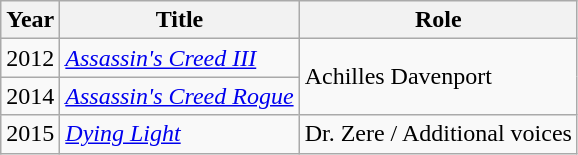<table class="wikitable sortable">
<tr>
<th>Year</th>
<th>Title</th>
<th>Role</th>
</tr>
<tr>
<td>2012</td>
<td><em><a href='#'>Assassin's Creed III</a></em></td>
<td rowspan="2">Achilles Davenport</td>
</tr>
<tr>
<td>2014</td>
<td><em><a href='#'>Assassin's Creed Rogue</a></em></td>
</tr>
<tr>
<td>2015</td>
<td><em><a href='#'>Dying Light</a></em></td>
<td>Dr. Zere / Additional voices</td>
</tr>
</table>
